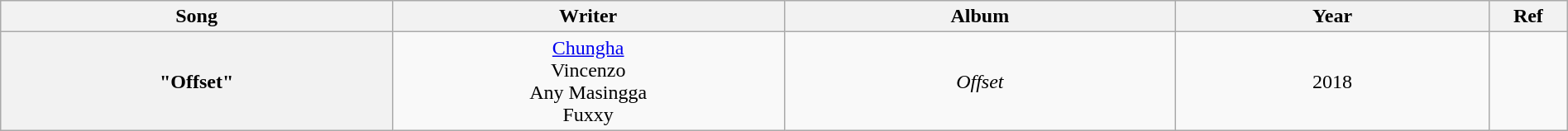<table class="wikitable" style="text-align:center; width:100%">
<tr>
<th style="width:25%">Song</th>
<th style="width:25%">Writer</th>
<th style="width:25%">Album</th>
<th style="width:20%">Year</th>
<th style="width:5%">Ref</th>
</tr>
<tr>
<th scope="row">"Offset"</th>
<td><a href='#'>Chungha</a><br>Vincenzo<br>Any Masingga<br>Fuxxy</td>
<td><em>Offset</em></td>
<td>2018</td>
<td></td>
</tr>
</table>
